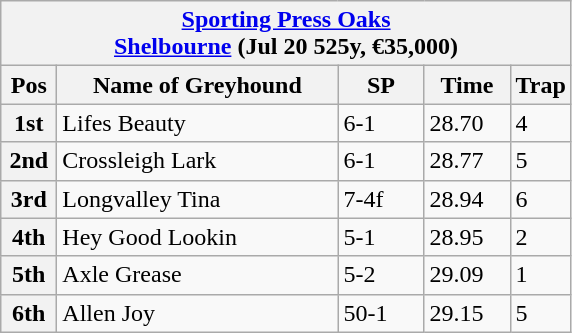<table class="wikitable">
<tr>
<th colspan="6"><a href='#'>Sporting Press Oaks</a><br> <a href='#'>Shelbourne</a> (Jul 20 525y, €35,000)</th>
</tr>
<tr>
<th width=30>Pos</th>
<th width=180>Name of Greyhound</th>
<th width=50>SP</th>
<th width=50>Time</th>
<th width=30>Trap</th>
</tr>
<tr>
<th>1st</th>
<td>Lifes Beauty </td>
<td>6-1</td>
<td>28.70</td>
<td>4</td>
</tr>
<tr>
<th>2nd</th>
<td>Crossleigh Lark</td>
<td>6-1</td>
<td>28.77</td>
<td>5</td>
</tr>
<tr>
<th>3rd</th>
<td>Longvalley Tina</td>
<td>7-4f</td>
<td>28.94</td>
<td>6</td>
</tr>
<tr>
<th>4th</th>
<td>Hey Good Lookin</td>
<td>5-1</td>
<td>28.95</td>
<td>2</td>
</tr>
<tr>
<th>5th</th>
<td>Axle Grease</td>
<td>5-2</td>
<td>29.09</td>
<td>1</td>
</tr>
<tr>
<th>6th</th>
<td>Allen Joy</td>
<td>50-1</td>
<td>29.15</td>
<td>5</td>
</tr>
</table>
